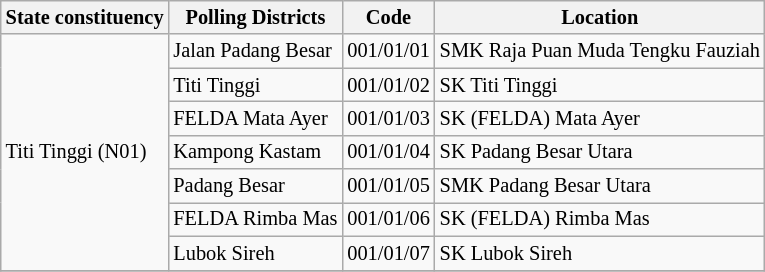<table class="wikitable sortable mw-collapsible" style="white-space:nowrap;font-size:85%">
<tr>
<th>State constituency</th>
<th>Polling Districts</th>
<th>Code</th>
<th>Location</th>
</tr>
<tr>
<td rowspan="7">Titi Tinggi (N01)</td>
<td>Jalan Padang Besar</td>
<td>001/01/01</td>
<td>SMK Raja Puan Muda Tengku Fauziah</td>
</tr>
<tr>
<td>Titi Tinggi</td>
<td>001/01/02</td>
<td>SK Titi Tinggi</td>
</tr>
<tr>
<td>FELDA Mata Ayer</td>
<td>001/01/03</td>
<td>SK (FELDA) Mata Ayer</td>
</tr>
<tr>
<td>Kampong Kastam</td>
<td>001/01/04</td>
<td>SK Padang Besar Utara</td>
</tr>
<tr>
<td>Padang Besar</td>
<td>001/01/05</td>
<td>SMK Padang Besar Utara</td>
</tr>
<tr>
<td>FELDA Rimba Mas</td>
<td>001/01/06</td>
<td>SK (FELDA) Rimba Mas</td>
</tr>
<tr>
<td>Lubok Sireh</td>
<td>001/01/07</td>
<td>SK Lubok Sireh</td>
</tr>
<tr>
</tr>
</table>
